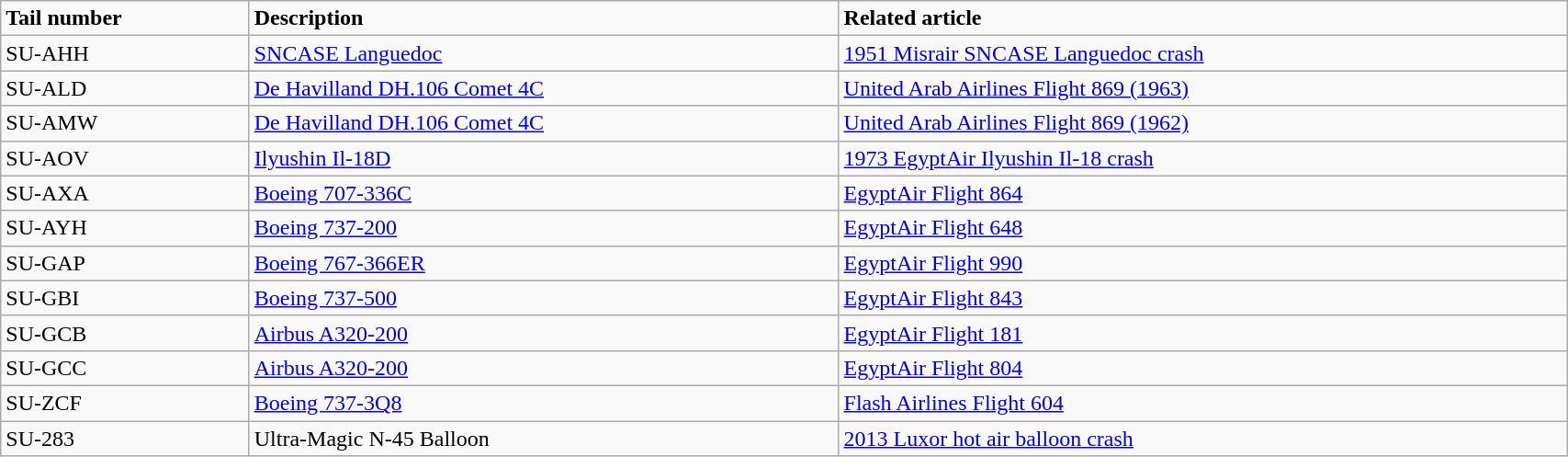<table class="wikitable" width="90%">
<tr>
<td><strong>Tail number</strong></td>
<td><strong>Description</strong></td>
<td><strong>Related article</strong></td>
</tr>
<tr>
<td>SU-AHH</td>
<td><a href='#'>SNCASE Languedoc</a></td>
<td><a href='#'>1951 Misrair SNCASE Languedoc crash</a></td>
</tr>
<tr>
<td>SU-ALD</td>
<td><a href='#'>De Havilland DH.106 Comet 4C</a></td>
<td><a href='#'>United Arab Airlines Flight 869 (1963)</a></td>
</tr>
<tr>
<td>SU-AMW</td>
<td><a href='#'>De Havilland DH.106 Comet 4C</a></td>
<td><a href='#'>United Arab Airlines Flight 869 (1962)</a></td>
</tr>
<tr>
<td>SU-AOV</td>
<td><a href='#'>Ilyushin Il-18D</a></td>
<td><a href='#'>1973 EgyptAir Ilyushin Il-18 crash</a></td>
</tr>
<tr>
<td>SU-AXA</td>
<td><a href='#'>Boeing 707-336C</a></td>
<td><a href='#'>EgyptAir Flight 864</a></td>
</tr>
<tr>
<td>SU-AYH</td>
<td><a href='#'>Boeing 737-200</a></td>
<td><a href='#'>EgyptAir Flight 648</a></td>
</tr>
<tr>
<td>SU-GAP</td>
<td><a href='#'>Boeing 767-366ER</a></td>
<td><a href='#'>EgyptAir Flight 990</a></td>
</tr>
<tr>
<td>SU-GBI</td>
<td><a href='#'>Boeing 737-500</a></td>
<td><a href='#'>EgyptAir Flight 843</a></td>
</tr>
<tr>
<td>SU-GCB</td>
<td><a href='#'>Airbus A320-200</a></td>
<td><a href='#'>EgyptAir Flight 181</a></td>
</tr>
<tr>
<td>SU-GCC</td>
<td><a href='#'>Airbus A320-200</a></td>
<td><a href='#'>EgyptAir Flight 804</a></td>
</tr>
<tr>
<td>SU-ZCF</td>
<td><a href='#'>Boeing 737-3Q8</a></td>
<td><a href='#'>Flash Airlines Flight 604</a></td>
</tr>
<tr>
<td>SU-283</td>
<td>Ultra-Magic N-45 Balloon</td>
<td><a href='#'>2013 Luxor hot air balloon crash</a></td>
</tr>
</table>
